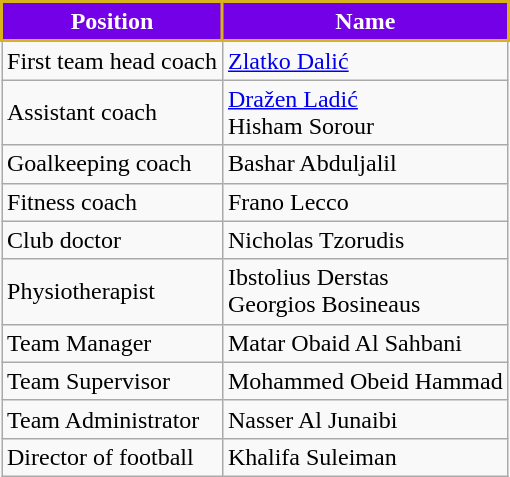<table class="wikitable">
<tr>
<th style="color:#FFFFFF; background:#7300E6; border:2px solid #D8B31B;">Position</th>
<th style="color:#FFFFFF; background:#7300E6; border:2px solid #D8B31B;">Name</th>
</tr>
<tr>
<td>First team head coach</td>
<td> <a href='#'>Zlatko Dalić</a></td>
</tr>
<tr>
<td>Assistant coach</td>
<td> <a href='#'>Dražen Ladić</a><br> Hisham Sorour</td>
</tr>
<tr>
<td>Goalkeeping coach</td>
<td> Bashar Abduljalil</td>
</tr>
<tr>
<td>Fitness coach</td>
<td> Frano Lecco</td>
</tr>
<tr>
<td>Club doctor</td>
<td> Nicholas Tzorudis</td>
</tr>
<tr>
<td>Physiotherapist</td>
<td>Ibstolius Derstas<br>Georgios Bosineaus</td>
</tr>
<tr>
<td>Team Manager</td>
<td> Matar Obaid Al Sahbani</td>
</tr>
<tr>
<td>Team Supervisor</td>
<td> Mohammed Obeid Hammad</td>
</tr>
<tr>
<td>Team Administrator</td>
<td> Nasser Al Junaibi</td>
</tr>
<tr>
<td>Director of football</td>
<td>  Khalifa Suleiman</td>
</tr>
</table>
